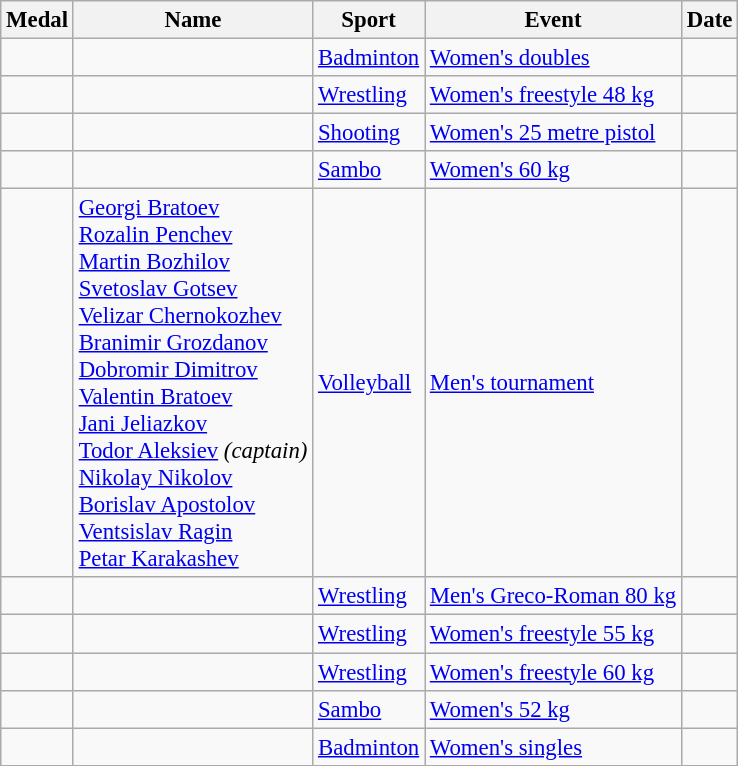<table class="wikitable sortable" style="font-size: 95%;">
<tr>
<th>Medal</th>
<th>Name</th>
<th>Sport</th>
<th>Event</th>
<th>Date</th>
</tr>
<tr>
<td></td>
<td><br></td>
<td><a href='#'>Badminton</a></td>
<td><a href='#'>Women's doubles</a></td>
<td></td>
</tr>
<tr>
<td></td>
<td></td>
<td><a href='#'>Wrestling</a></td>
<td><a href='#'>Women's freestyle 48 kg</a></td>
<td></td>
</tr>
<tr>
<td></td>
<td></td>
<td><a href='#'>Shooting</a></td>
<td><a href='#'>Women's 25 metre pistol</a></td>
<td></td>
</tr>
<tr>
<td></td>
<td></td>
<td><a href='#'>Sambo</a></td>
<td><a href='#'>Women's 60 kg</a></td>
<td></td>
</tr>
<tr>
<td></td>
<td><a href='#'>Georgi Bratoev</a><br><a href='#'>Rozalin Penchev</a><br><a href='#'>Martin Bozhilov</a><br><a href='#'>Svetoslav Gotsev</a><br><a href='#'>Velizar Chernokozhev</a><br><a href='#'>Branimir Grozdanov</a><br><a href='#'>Dobromir Dimitrov</a><br><a href='#'>Valentin Bratoev</a><br><a href='#'>Jani Jeliazkov</a><br><a href='#'>Todor Aleksiev</a> <em>(captain)</em><br><a href='#'>Nikolay Nikolov</a><br><a href='#'>Borislav Apostolov</a> <br><a href='#'>Ventsislav Ragin</a><br><a href='#'>Petar Karakashev</a></td>
<td><a href='#'>Volleyball</a></td>
<td><a href='#'>Men's tournament</a></td>
<td></td>
</tr>
<tr>
<td></td>
<td></td>
<td><a href='#'>Wrestling</a></td>
<td><a href='#'>Men's Greco-Roman 80 kg</a></td>
<td></td>
</tr>
<tr>
<td></td>
<td></td>
<td><a href='#'>Wrestling</a></td>
<td><a href='#'>Women's freestyle 55 kg</a></td>
<td></td>
</tr>
<tr>
<td></td>
<td></td>
<td><a href='#'>Wrestling</a></td>
<td><a href='#'>Women's freestyle 60 kg</a></td>
<td></td>
</tr>
<tr>
<td></td>
<td></td>
<td><a href='#'>Sambo</a></td>
<td><a href='#'>Women's 52 kg</a></td>
<td></td>
</tr>
<tr>
<td></td>
<td></td>
<td><a href='#'>Badminton</a></td>
<td><a href='#'>Women's singles</a></td>
<td></td>
</tr>
</table>
